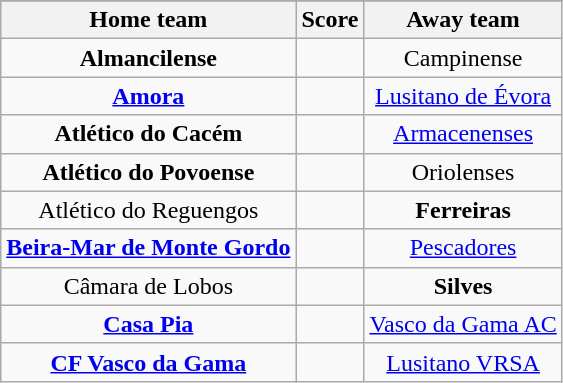<table class="wikitable" style="text-align: center">
<tr>
</tr>
<tr>
<th>Home team</th>
<th>Score</th>
<th>Away team</th>
</tr>
<tr>
<td><strong>Almancilense</strong> </td>
<td></td>
<td>Campinense </td>
</tr>
<tr>
<td><strong><a href='#'>Amora</a></strong> </td>
<td></td>
<td><a href='#'>Lusitano de Évora</a> </td>
</tr>
<tr>
<td><strong>Atlético do Cacém</strong> </td>
<td></td>
<td><a href='#'>Armacenenses</a> </td>
</tr>
<tr>
<td><strong>Atlético do Povoense</strong> </td>
<td></td>
<td>Oriolenses </td>
</tr>
<tr>
<td>Atlético do Reguengos </td>
<td></td>
<td><strong>Ferreiras</strong> </td>
</tr>
<tr>
<td><strong><a href='#'>Beira-Mar de Monte Gordo</a></strong> </td>
<td></td>
<td><a href='#'>Pescadores</a> </td>
</tr>
<tr>
<td>Câmara de Lobos </td>
<td></td>
<td><strong>Silves</strong> </td>
</tr>
<tr>
<td><strong><a href='#'>Casa Pia</a></strong> </td>
<td></td>
<td><a href='#'>Vasco da Gama AC</a> </td>
</tr>
<tr>
<td><strong><a href='#'>CF Vasco da Gama</a></strong> </td>
<td></td>
<td><a href='#'>Lusitano VRSA</a> </td>
</tr>
</table>
